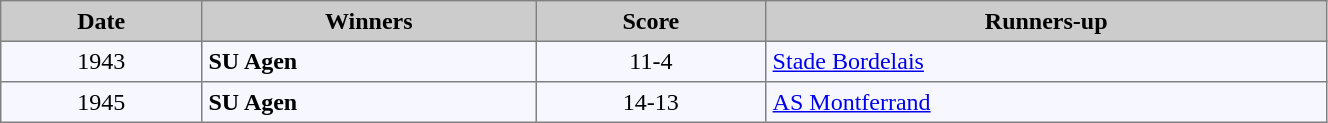<table cellpadding="4" cellspacing="0" border="1" style="background:#f7f8ff; width:70%; font-size:100%; border:gray solid 1px; border-collapse:collapse;">
<tr style="background:#ccc;">
<td align=center><strong>Date</strong></td>
<td align=center><strong>Winners</strong></td>
<td align=center><strong>Score</strong></td>
<td align=center><strong>Runners-up</strong></td>
</tr>
<tr>
<td align=center>1943</td>
<td><strong>SU Agen</strong></td>
<td align=center>11-4</td>
<td><a href='#'>Stade Bordelais</a></td>
</tr>
<tr>
<td align=center>1945</td>
<td><strong>SU Agen</strong></td>
<td align=center>14-13</td>
<td><a href='#'>AS Montferrand</a></td>
</tr>
</table>
